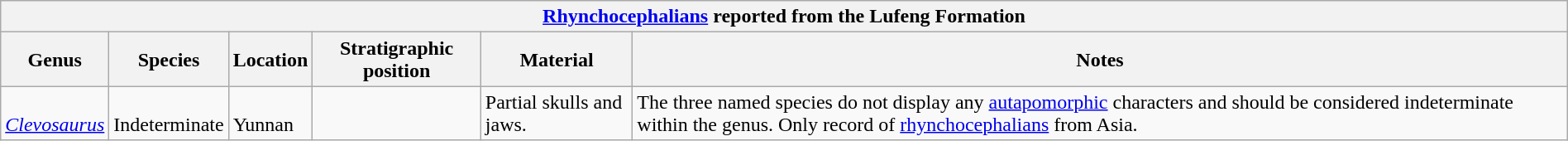<table class="wikitable" style="margin:auto; width:100%;">
<tr>
<th colspan="7" style="text-align:center;"><a href='#'>Rhynchocephalians</a> reported from the Lufeng Formation</th>
</tr>
<tr>
<th>Genus</th>
<th>Species</th>
<th>Location</th>
<th>Stratigraphic position</th>
<th>Material</th>
<th>Notes</th>
</tr>
<tr>
<td><br><em><a href='#'>Clevosaurus</a></em></td>
<td><br>Indeterminate</td>
<td><br>Yunnan</td>
<td></td>
<td>Partial skulls and jaws.</td>
<td>The three named species do not display any <a href='#'>autapomorphic</a> characters and should be considered indeterminate within the genus. Only record of <a href='#'>rhynchocephalians</a> from Asia.</td>
</tr>
</table>
